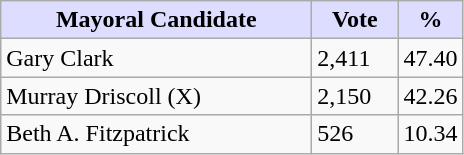<table class="wikitable">
<tr>
<th style="background:#ddf; width:200px;">Mayoral Candidate</th>
<th style="background:#ddf; width:50px;">Vote</th>
<th style="background:#ddf; width:30px;">%</th>
</tr>
<tr>
<td>Gary Clark</td>
<td>2,411</td>
<td>47.40</td>
</tr>
<tr>
<td>Murray Driscoll (X)</td>
<td>2,150</td>
<td>42.26</td>
</tr>
<tr>
<td>Beth A. Fitzpatrick</td>
<td>526</td>
<td>10.34</td>
</tr>
</table>
